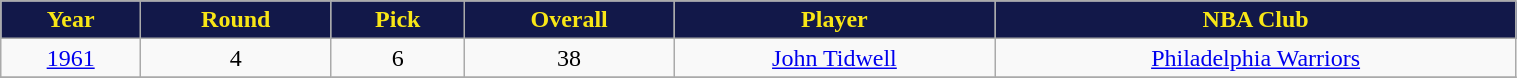<table class="wikitable" style="width:80%;">
<tr style="text-align:center; background:#121849; color:#f8e616;">
<td><strong>Year</strong></td>
<td><strong>Round</strong></td>
<td><strong>Pick</strong></td>
<td><strong>Overall</strong></td>
<td><strong>Player</strong></td>
<td><strong>NBA Club</strong></td>
</tr>
<tr style="text-align:center;" bgcolor="">
<td><a href='#'>1961</a></td>
<td>4</td>
<td>6</td>
<td>38</td>
<td><a href='#'>John Tidwell</a></td>
<td><a href='#'>Philadelphia Warriors</a></td>
</tr>
<tr style="text-align:center;" bgcolor="">
</tr>
</table>
